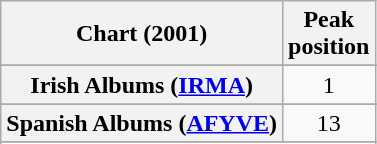<table class="wikitable sortable plainrowheaders" style="text-align:center">
<tr>
<th scope="col">Chart (2001)</th>
<th scope="col">Peak<br>position</th>
</tr>
<tr>
</tr>
<tr>
</tr>
<tr>
</tr>
<tr>
</tr>
<tr>
</tr>
<tr>
</tr>
<tr>
</tr>
<tr>
</tr>
<tr>
</tr>
<tr>
</tr>
<tr>
</tr>
<tr>
<th scope="row">Irish Albums (<a href='#'>IRMA</a>)</th>
<td>1</td>
</tr>
<tr>
</tr>
<tr>
</tr>
<tr>
</tr>
<tr>
</tr>
<tr>
<th scope="row">Spanish Albums (<a href='#'>AFYVE</a>)</th>
<td>13</td>
</tr>
<tr>
</tr>
<tr>
</tr>
<tr>
</tr>
<tr>
</tr>
</table>
